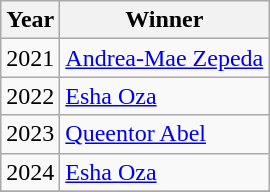<table class="wikitable">
<tr>
<th>Year</th>
<th>Winner</th>
</tr>
<tr>
<td>2021</td>
<td> <a href='#'>Andrea-Mae Zepeda</a></td>
</tr>
<tr>
<td>2022</td>
<td> <a href='#'>Esha Oza</a></td>
</tr>
<tr>
<td>2023</td>
<td> <a href='#'>Queentor Abel</a></td>
</tr>
<tr>
<td>2024</td>
<td> <a href='#'>Esha Oza</a></td>
</tr>
<tr>
</tr>
</table>
